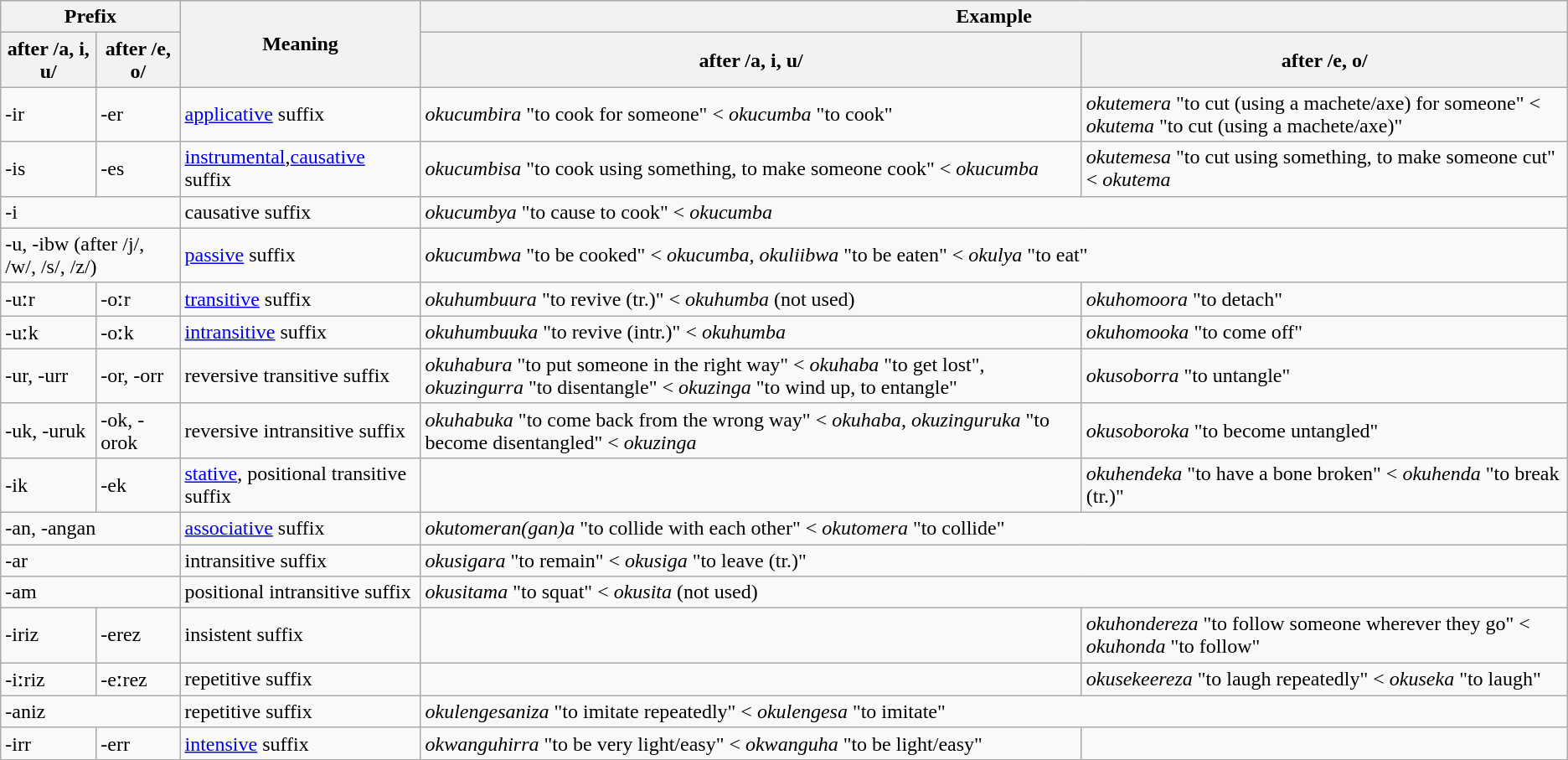<table class="wikitable">
<tr>
<th colspan="2">Prefix</th>
<th rowspan="2">Meaning</th>
<th colspan="2">Example</th>
</tr>
<tr>
<th>after /a, i, u/</th>
<th>after /e, o/</th>
<th>after /a, i, u/</th>
<th>after /e, o/</th>
</tr>
<tr>
<td>-ir</td>
<td>-er</td>
<td><a href='#'>applicative</a> suffix</td>
<td><em>okucumbira</em> "to cook for someone" < <em>okucumba</em> "to cook"</td>
<td><em>okutemera</em> "to cut (using a machete/axe) for someone" < <em>okutema</em> "to cut (using a machete/axe)"</td>
</tr>
<tr>
<td>-is</td>
<td>-es</td>
<td><a href='#'>instrumental</a>,<a href='#'>causative</a> suffix</td>
<td><em>okucumbisa</em> "to cook using something, to make someone cook" < <em>okucumba</em></td>
<td><em>okutemesa</em> "to cut using something, to make someone cut" < <em>okutema</em></td>
</tr>
<tr>
<td colspan="2">-i</td>
<td>causative suffix</td>
<td colspan="2"><em>okucumbya</em> "to cause to cook" < <em>okucumba</em></td>
</tr>
<tr>
<td colspan="2">-u, -ibw (after /j/, /w/, /s/, /z/)</td>
<td><a href='#'>passive</a> suffix</td>
<td colspan="2"><em>okucumbwa</em> "to be cooked" < <em>okucumba</em>, <em>okuliibwa</em> "to be eaten" < <em>okulya</em> "to eat"</td>
</tr>
<tr>
<td>-uːr</td>
<td>-oːr</td>
<td><a href='#'>transitive</a> suffix</td>
<td><em>okuhumbuura</em> "to revive (tr.)" < <em>okuhumba</em> (not used)</td>
<td><em>okuhomoora</em> "to detach"</td>
</tr>
<tr>
<td>-uːk</td>
<td>-oːk</td>
<td><a href='#'>intransitive</a> suffix</td>
<td><em>okuhumbuuka</em> "to revive (intr.)" < <em>okuhumba</em></td>
<td><em>okuhomooka</em> "to come off"</td>
</tr>
<tr>
<td>-ur, -urr</td>
<td>-or, -orr</td>
<td>reversive transitive suffix</td>
<td><em>okuhabura</em> "to put someone in the right way" < <em>okuhaba</em> "to get lost", <em>okuzingurra</em> "to disentangle" < <em>okuzinga</em> "to wind up, to entangle"</td>
<td><em>okusoborra</em> "to untangle"</td>
</tr>
<tr>
<td>-uk, -uruk</td>
<td>-ok, -orok</td>
<td>reversive intransitive suffix</td>
<td><em>okuhabuka</em> "to come back from the wrong way" < <em>okuhaba</em>, <em>okuzinguruka</em> "to become disentangled" < <em>okuzinga</em></td>
<td><em>okusoboroka</em> "to become untangled"</td>
</tr>
<tr>
<td>-ik</td>
<td>-ek</td>
<td><a href='#'>stative</a>, positional transitive suffix</td>
<td></td>
<td><em>okuhendeka</em> "to have a bone broken" < <em>okuhenda</em> "to break (tr.)"</td>
</tr>
<tr>
<td colspan="2">-an, -angan</td>
<td><a href='#'>associative</a> suffix</td>
<td colspan="2"><em>okutomeran(gan)a</em> "to collide with each other" < <em>okutomera</em> "to collide"</td>
</tr>
<tr>
<td colspan="2">-ar</td>
<td>intransitive suffix</td>
<td colspan="2"><em>okusigara</em> "to remain" < <em>okusiga</em> "to leave (tr.)"</td>
</tr>
<tr>
<td colspan="2">-am</td>
<td>positional intransitive suffix</td>
<td colspan="2"><em>okusitama</em> "to squat" < <em>okusita</em> (not used)</td>
</tr>
<tr>
<td>-iriz</td>
<td>-erez</td>
<td>insistent suffix</td>
<td></td>
<td><em>okuhondereza</em> "to follow someone wherever they go" < <em>okuhonda</em> "to follow"</td>
</tr>
<tr>
<td>-iːriz</td>
<td>-eːrez</td>
<td>repetitive suffix</td>
<td></td>
<td><em>okusekeereza</em> "to laugh repeatedly" < <em>okuseka</em> "to laugh"</td>
</tr>
<tr>
<td colspan="2">-aniz</td>
<td>repetitive suffix</td>
<td colspan="2"><em>okulengesaniza</em> "to imitate repeatedly" < <em>okulengesa</em> "to imitate"</td>
</tr>
<tr>
<td>-irr</td>
<td>-err</td>
<td><a href='#'>intensive</a> suffix</td>
<td><em>okwanguhirra</em> "to be very light/easy" < <em>okwanguha</em> "to be light/easy"</td>
<td></td>
</tr>
</table>
